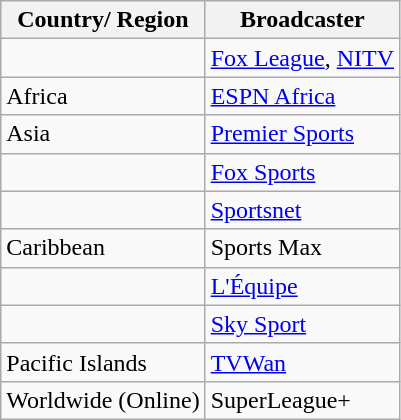<table class="wikitable">
<tr>
<th>Country/ Region</th>
<th>Broadcaster</th>
</tr>
<tr>
<td></td>
<td><a href='#'>Fox League</a>, <a href='#'>NITV</a></td>
</tr>
<tr>
<td>Africa</td>
<td><a href='#'>ESPN Africa</a></td>
</tr>
<tr>
<td>Asia</td>
<td><a href='#'>Premier Sports</a></td>
</tr>
<tr>
<td></td>
<td><a href='#'>Fox Sports</a></td>
</tr>
<tr>
<td></td>
<td><a href='#'>Sportsnet</a></td>
</tr>
<tr>
<td>Caribbean</td>
<td>Sports Max</td>
</tr>
<tr>
<td></td>
<td><a href='#'>L'Équipe</a></td>
</tr>
<tr>
<td></td>
<td><a href='#'>Sky Sport</a></td>
</tr>
<tr>
<td>Pacific Islands</td>
<td><a href='#'>TVWan</a></td>
</tr>
<tr>
<td>Worldwide (Online)</td>
<td>SuperLeague+</td>
</tr>
</table>
